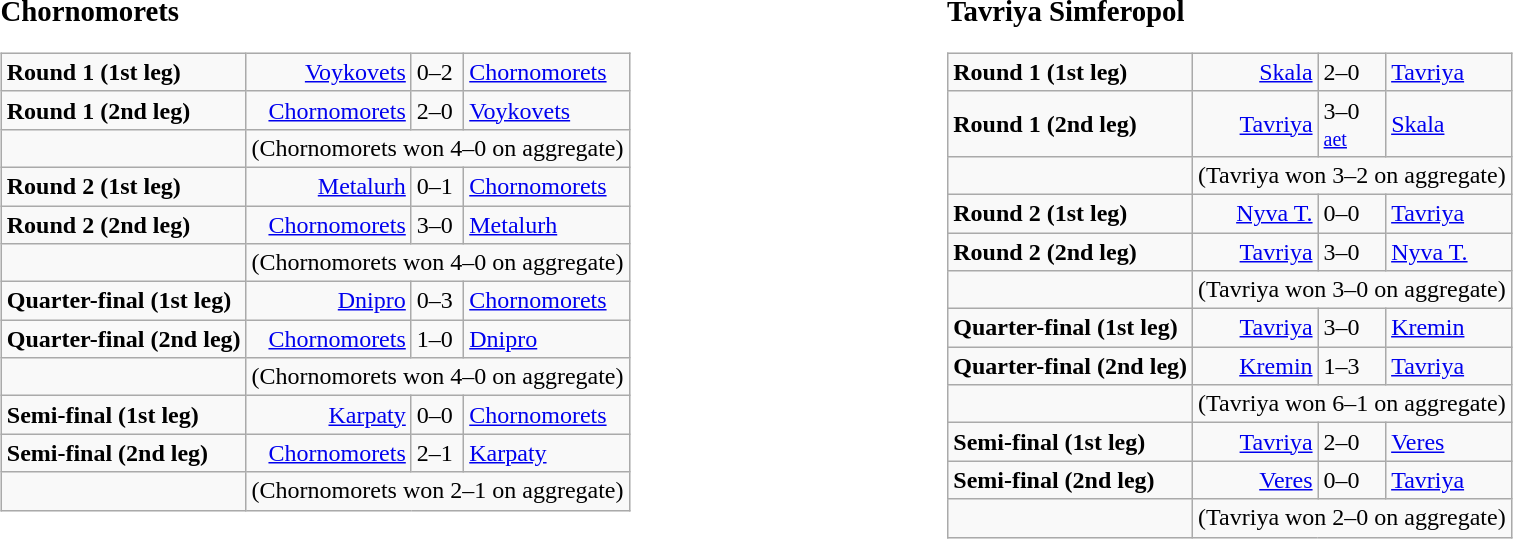<table width=100%>
<tr>
<td width=50% valign=top><br><big><strong>Chornomorets</strong></big><table class="wikitable">
<tr>
<td><strong>Round 1 (1st leg)</strong></td>
<td align=right><a href='#'>Voykovets</a></td>
<td>0–2</td>
<td><a href='#'>Chornomorets</a></td>
</tr>
<tr>
<td><strong>Round 1 (2nd leg)</strong></td>
<td align=right><a href='#'>Chornomorets</a></td>
<td>2–0</td>
<td><a href='#'>Voykovets</a></td>
</tr>
<tr>
<td> </td>
<td colspan="4" style="text-align:center;">(Chornomorets won 4–0 on aggregate)</td>
</tr>
<tr>
<td><strong>Round 2 (1st leg)</strong></td>
<td align=right><a href='#'>Metalurh</a></td>
<td>0–1</td>
<td><a href='#'>Chornomorets</a></td>
</tr>
<tr>
<td><strong>Round 2 (2nd leg)</strong></td>
<td align=right><a href='#'>Chornomorets</a></td>
<td>3–0</td>
<td><a href='#'>Metalurh</a></td>
</tr>
<tr>
<td> </td>
<td colspan="4" style="text-align:center;">(Chornomorets won 4–0 on aggregate)</td>
</tr>
<tr>
<td><strong>Quarter-final (1st leg)</strong></td>
<td align=right><a href='#'>Dnipro</a></td>
<td>0–3</td>
<td><a href='#'>Chornomorets</a></td>
</tr>
<tr>
<td><strong>Quarter-final (2nd leg)</strong></td>
<td align=right><a href='#'>Chornomorets</a></td>
<td>1–0</td>
<td><a href='#'>Dnipro</a></td>
</tr>
<tr>
<td> </td>
<td colspan="4" style="text-align:center;">(Chornomorets won 4–0 on aggregate)</td>
</tr>
<tr>
<td><strong>Semi-final (1st leg)</strong></td>
<td align=right><a href='#'>Karpaty</a></td>
<td>0–0</td>
<td><a href='#'>Chornomorets</a></td>
</tr>
<tr>
<td><strong>Semi-final (2nd leg)</strong></td>
<td align=right><a href='#'>Chornomorets</a></td>
<td>2–1</td>
<td><a href='#'>Karpaty</a></td>
</tr>
<tr>
<td> </td>
<td colspan="4" style="text-align:center;">(Chornomorets won 2–1 on aggregate)</td>
</tr>
</table>
</td>
<td width=50% valign=top><br><big><strong>Tavriya Simferopol</strong></big><table class="wikitable">
<tr>
<td><strong>Round 1 (1st leg)</strong></td>
<td align=right><a href='#'>Skala</a></td>
<td>2–0</td>
<td><a href='#'>Tavriya</a></td>
</tr>
<tr>
<td><strong>Round 1 (2nd leg)</strong></td>
<td align=right><a href='#'>Tavriya</a></td>
<td>3–0<br><small><a href='#'>aet</a></small></td>
<td><a href='#'>Skala</a></td>
</tr>
<tr>
<td> </td>
<td colspan="4" style="text-align:center;">(Tavriya won 3–2 on aggregate)</td>
</tr>
<tr>
<td><strong>Round 2 (1st leg)</strong></td>
<td align=right><a href='#'>Nyva T.</a></td>
<td>0–0</td>
<td><a href='#'>Tavriya</a></td>
</tr>
<tr>
<td><strong>Round 2 (2nd leg)</strong></td>
<td align=right><a href='#'>Tavriya</a></td>
<td>3–0</td>
<td><a href='#'>Nyva T.</a></td>
</tr>
<tr>
<td> </td>
<td colspan="4" style="text-align:center;">(Tavriya won 3–0 on aggregate)</td>
</tr>
<tr>
<td><strong>Quarter-final (1st leg)</strong></td>
<td align=right><a href='#'>Tavriya</a></td>
<td>3–0</td>
<td><a href='#'>Kremin</a></td>
</tr>
<tr>
<td><strong>Quarter-final (2nd leg)</strong></td>
<td align=right><a href='#'>Kremin</a></td>
<td>1–3</td>
<td><a href='#'>Tavriya</a></td>
</tr>
<tr>
<td> </td>
<td colspan="4" style="text-align:center;">(Tavriya won 6–1 on aggregate)</td>
</tr>
<tr>
<td><strong>Semi-final (1st leg)</strong></td>
<td align=right><a href='#'>Tavriya</a></td>
<td>2–0</td>
<td><a href='#'>Veres</a></td>
</tr>
<tr valign=top>
<td><strong>Semi-final (2nd leg)</strong></td>
<td align=right><a href='#'>Veres</a></td>
<td>0–0</td>
<td><a href='#'>Tavriya</a></td>
</tr>
<tr>
<td> </td>
<td colspan="4" style="text-align:center;">(Tavriya won 2–0 on aggregate)</td>
</tr>
</table>
</td>
</tr>
</table>
